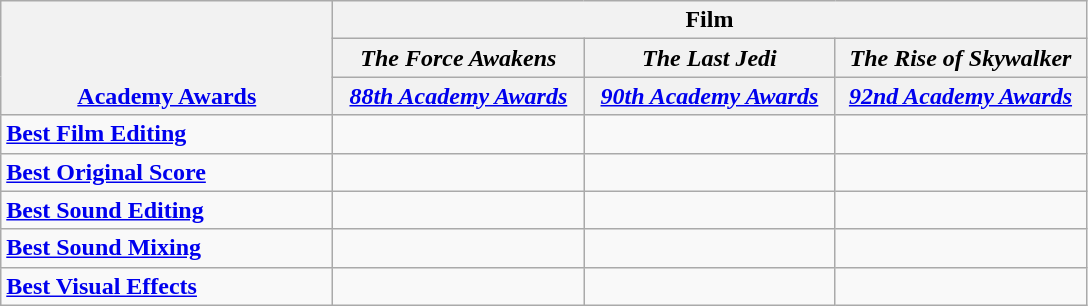<table class="wikitable" style="margin:left;">
<tr valign="bottom">
<th style="width:214px;" rowspan="3"><a href='#'>Academy Awards</a></th>
<th colspan="3">Film</th>
</tr>
<tr valign="bottom">
<th style="width:160px;"><em>The Force Awakens</em></th>
<th style="width:160px;"><em>The Last Jedi</em></th>
<th style="width:160px;"><em>The Rise of Skywalker</em></th>
</tr>
<tr valign="bottom">
<th style="width:160px;"><em><a href='#'>88th Academy Awards</a></em></th>
<th style="width:160px;"><em><a href='#'>90th Academy Awards</a></em></th>
<th style="width:160px;"><em><a href='#'>92nd Academy Awards</a></em></th>
</tr>
<tr valign="top">
<td><strong><a href='#'>Best Film Editing</a></strong></td>
<td></td>
<td></td>
<td></td>
</tr>
<tr valign="top">
<td><strong><a href='#'>Best Original Score</a></strong></td>
<td></td>
<td></td>
<td></td>
</tr>
<tr valign="top">
<td><strong><a href='#'>Best Sound Editing</a></strong></td>
<td></td>
<td></td>
<td></td>
</tr>
<tr valign="top">
<td><strong><a href='#'>Best Sound Mixing</a></strong></td>
<td></td>
<td></td>
<td></td>
</tr>
<tr valign="top">
<td><strong><a href='#'>Best Visual Effects</a></strong></td>
<td></td>
<td></td>
<td></td>
</tr>
</table>
